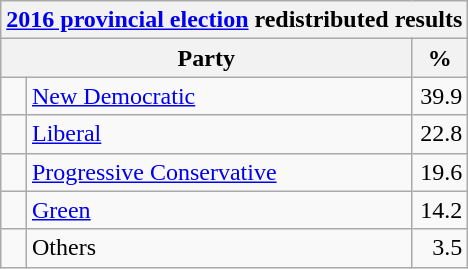<table class="wikitable">
<tr>
<th colspan="4"><a href='#'>2016 provincial election</a> redistributed results</th>
</tr>
<tr>
<th bgcolor="#DDDDFF" width="130px" colspan="2">Party</th>
<th bgcolor="#DDDDFF" width="30px">%</th>
</tr>
<tr>
<td> </td>
<td><a href='#'>New Democratic</a></td>
<td align=right>39.9</td>
</tr>
<tr>
<td> </td>
<td><a href='#'>Liberal</a></td>
<td align=right>22.8</td>
</tr>
<tr>
<td> </td>
<td><a href='#'>Progressive Conservative</a></td>
<td align=right>19.6</td>
</tr>
<tr>
<td> </td>
<td><a href='#'>Green</a></td>
<td align=right>14.2</td>
</tr>
<tr>
<td> </td>
<td>Others</td>
<td align=right>3.5</td>
</tr>
</table>
